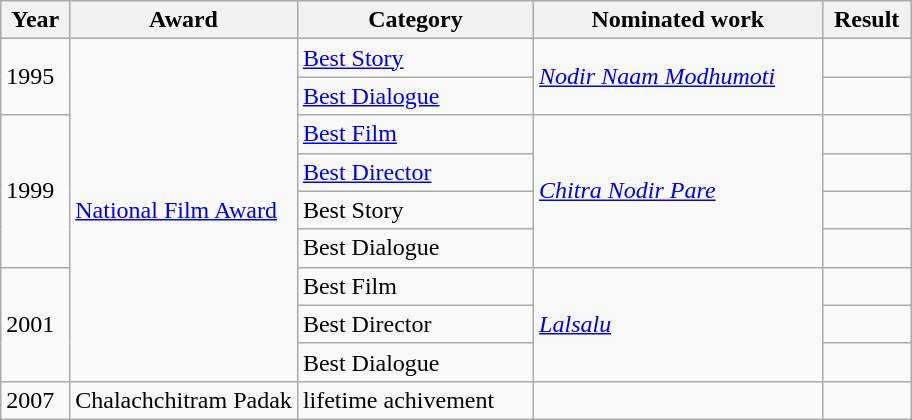<table class="wikitable sortable">
<tr>
<th>Year</th>
<th style="width:25%">Award</th>
<th>Category</th>
<th>Nominated work</th>
<th>Result</th>
</tr>
<tr>
<td rowspan="2">1995</td>
<td rowspan="9"><a href='#'>National Film Award</a></td>
<td><a href='#'>Best Story</a></td>
<td rowspan="2"><em><a href='#'>Nodir Naam Modhumoti</a></em></td>
<td></td>
</tr>
<tr>
<td><a href='#'>Best Dialogue</a></td>
<td></td>
</tr>
<tr>
<td rowspan=4>1999</td>
<td><a href='#'>Best Film</a></td>
<td rowspan=4><em><a href='#'>Chitra Nodir Pare</a></em></td>
<td></td>
</tr>
<tr>
<td><a href='#'>Best Director</a></td>
<td></td>
</tr>
<tr>
<td>Best Story</td>
<td></td>
</tr>
<tr>
<td>Best Dialogue</td>
<td></td>
</tr>
<tr>
<td rowspan="3">2001</td>
<td>Best Film</td>
<td rowspan="3"><em><a href='#'>Lalsalu</a></em></td>
<td></td>
</tr>
<tr>
<td>Best Director</td>
<td></td>
</tr>
<tr>
<td>Best Dialogue</td>
<td></td>
</tr>
<tr>
<td>2007</td>
<td>Chalachchitram Padak</td>
<td>lifetime achivement</td>
<td></td>
<td></td>
</tr>
</table>
